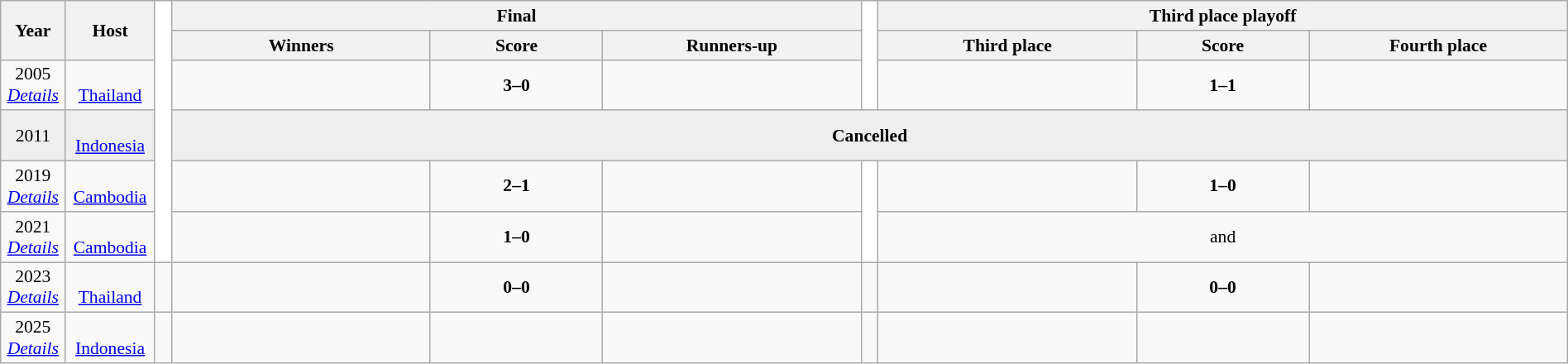<table class="wikitable" style="font-size: 90%; text-align: center; width: 100%;">
<tr>
<th rowspan="2" width="3%">Year</th>
<th rowspan="2" width="5%">Host</th>
<td rowspan="6" width="1%" style="background-color:#ffffff;"></td>
<th colspan="3">Final</th>
<td rowspan="3" width="1%" style="background-color:#ffffff;"></td>
<th colspan="3">Third place playoff</th>
</tr>
<tr>
<th width="15%">Winners</th>
<th width="10%">Score</th>
<th width="15%">Runners-up</th>
<th width="15%">Third place</th>
<th width="10%">Score</th>
<th width="15%">Fourth place</th>
</tr>
<tr>
<td>2005<br><em><a href='#'>Details</a></em></td>
<td><br><a href='#'>Thailand</a></td>
<td><strong></strong></td>
<td><strong>3–0</strong></td>
<td></td>
<td></td>
<td><strong>1–1</strong><br><strong></strong></td>
<td></td>
</tr>
<tr bgcolor=#eeeeee>
<td>2011</td>
<td><br><a href='#'>Indonesia</a></td>
<td colspan=7><strong>Cancelled</strong></td>
</tr>
<tr>
<td>2019<br><em><a href='#'>Details</a></em></td>
<td><br><a href='#'>Cambodia</a></td>
<td><strong></strong></td>
<td><strong>2–1</strong></td>
<td></td>
<td rowspan="2" width="1%" style="background-color:#ffffff;"></td>
<td></td>
<td><strong>1–0</strong></td>
<td></td>
</tr>
<tr>
<td>2021<br><em><a href='#'>Details</a></em></td>
<td><br><a href='#'>Cambodia</a></td>
<td><strong></strong></td>
<td><strong>1–0</strong></td>
<td></td>
<td colspan=3> and </td>
</tr>
<tr>
<td>2023<br><em><a href='#'>Details</a></em></td>
<td><br><a href='#'>Thailand</a></td>
<td></td>
<td><strong></strong></td>
<td><strong>0–0</strong><br><strong></strong></td>
<td></td>
<td></td>
<td></td>
<td><strong>0–0</strong><br><strong></strong></td>
<td></td>
</tr>
<tr>
<td>2025<br><em><a href='#'>Details</a></em></td>
<td><br><a href='#'>Indonesia</a></td>
<td></td>
<td></td>
<td></td>
<td></td>
<td></td>
<td></td>
<td></td>
<td></td>
</tr>
</table>
